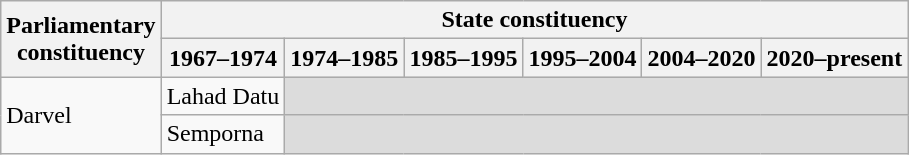<table class=wikitable>
<tr>
<th rowspan=2>Parliamentary<br>constituency</th>
<th colspan=6>State constituency</th>
</tr>
<tr>
<th>1967–1974</th>
<th>1974–1985</th>
<th>1985–1995</th>
<th>1995–2004</th>
<th>2004–2020</th>
<th>2020–present</th>
</tr>
<tr>
<td rowspan=2>Darvel</td>
<td>Lahad Datu</td>
<td colspan=5 bgcolor=dcdcdc></td>
</tr>
<tr>
<td>Semporna</td>
<td colspan=5 bgcolor=dcdcdc></td>
</tr>
</table>
